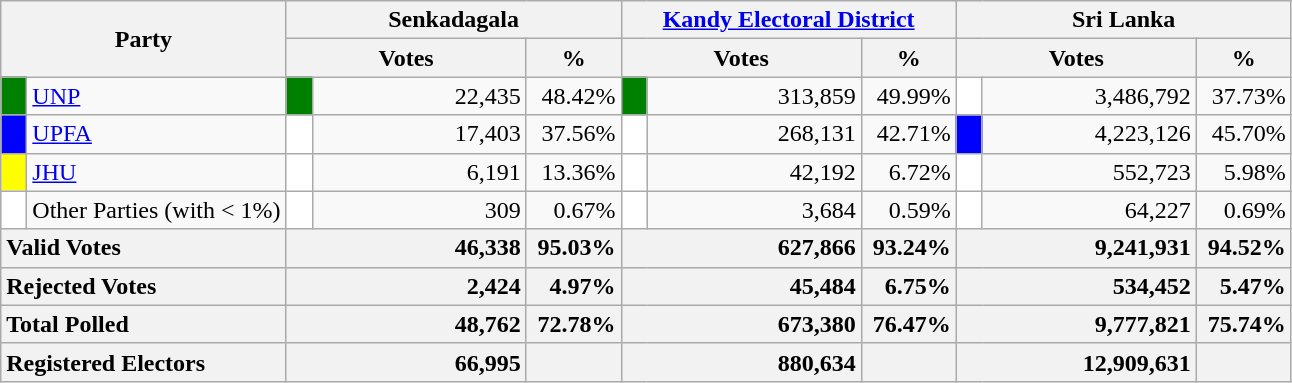<table class="wikitable">
<tr>
<th colspan="2" width="144px"rowspan="2">Party</th>
<th colspan="3" width="216px">Senkadagala</th>
<th colspan="3" width="216px"><a href='#'>Kandy Electoral District</a></th>
<th colspan="3" width="216px">Sri Lanka</th>
</tr>
<tr>
<th colspan="2" width="144px">Votes</th>
<th>%</th>
<th colspan="2" width="144px">Votes</th>
<th>%</th>
<th colspan="2" width="144px">Votes</th>
<th>%</th>
</tr>
<tr>
<td style="background-color:green;" width="10px"></td>
<td style="text-align:left;"><a href='#'>UNP</a></td>
<td style="background-color:green;" width="10px"></td>
<td style="text-align:right;">22,435</td>
<td style="text-align:right;">48.42%</td>
<td style="background-color:green;" width="10px"></td>
<td style="text-align:right;">313,859</td>
<td style="text-align:right;">49.99%</td>
<td style="background-color:white;" width="10px"></td>
<td style="text-align:right;">3,486,792</td>
<td style="text-align:right;">37.73%</td>
</tr>
<tr>
<td style="background-color:blue;" width="10px"></td>
<td style="text-align:left;"><a href='#'>UPFA</a></td>
<td style="background-color:white;" width="10px"></td>
<td style="text-align:right;">17,403</td>
<td style="text-align:right;">37.56%</td>
<td style="background-color:white;" width="10px"></td>
<td style="text-align:right;">268,131</td>
<td style="text-align:right;">42.71%</td>
<td style="background-color:blue;" width="10px"></td>
<td style="text-align:right;">4,223,126</td>
<td style="text-align:right;">45.70%</td>
</tr>
<tr>
<td style="background-color:yellow;" width="10px"></td>
<td style="text-align:left;"><a href='#'>JHU</a></td>
<td style="background-color:white;" width="10px"></td>
<td style="text-align:right;">6,191</td>
<td style="text-align:right;">13.36%</td>
<td style="background-color:white;" width="10px"></td>
<td style="text-align:right;">42,192</td>
<td style="text-align:right;">6.72%</td>
<td style="background-color:white;" width="10px"></td>
<td style="text-align:right;">552,723</td>
<td style="text-align:right;">5.98%</td>
</tr>
<tr>
<td style="background-color:white;" width="10px"></td>
<td style="text-align:left;">Other Parties (with < 1%)</td>
<td style="background-color:white;" width="10px"></td>
<td style="text-align:right;">309</td>
<td style="text-align:right;">0.67%</td>
<td style="background-color:white;" width="10px"></td>
<td style="text-align:right;">3,684</td>
<td style="text-align:right;">0.59%</td>
<td style="background-color:white;" width="10px"></td>
<td style="text-align:right;">64,227</td>
<td style="text-align:right;">0.69%</td>
</tr>
<tr>
<th colspan="2" width="144px"style="text-align:left;">Valid Votes</th>
<th style="text-align:right;"colspan="2" width="144px">46,338</th>
<th style="text-align:right;">95.03%</th>
<th style="text-align:right;"colspan="2" width="144px">627,866</th>
<th style="text-align:right;">93.24%</th>
<th style="text-align:right;"colspan="2" width="144px">9,241,931</th>
<th style="text-align:right;">94.52%</th>
</tr>
<tr>
<th colspan="2" width="144px"style="text-align:left;">Rejected Votes</th>
<th style="text-align:right;"colspan="2" width="144px">2,424</th>
<th style="text-align:right;">4.97%</th>
<th style="text-align:right;"colspan="2" width="144px">45,484</th>
<th style="text-align:right;">6.75%</th>
<th style="text-align:right;"colspan="2" width="144px">534,452</th>
<th style="text-align:right;">5.47%</th>
</tr>
<tr>
<th colspan="2" width="144px"style="text-align:left;">Total Polled</th>
<th style="text-align:right;"colspan="2" width="144px">48,762</th>
<th style="text-align:right;">72.78%</th>
<th style="text-align:right;"colspan="2" width="144px">673,380</th>
<th style="text-align:right;">76.47%</th>
<th style="text-align:right;"colspan="2" width="144px">9,777,821</th>
<th style="text-align:right;">75.74%</th>
</tr>
<tr>
<th colspan="2" width="144px"style="text-align:left;">Registered Electors</th>
<th style="text-align:right;"colspan="2" width="144px">66,995</th>
<th></th>
<th style="text-align:right;"colspan="2" width="144px">880,634</th>
<th></th>
<th style="text-align:right;"colspan="2" width="144px">12,909,631</th>
<th></th>
</tr>
</table>
